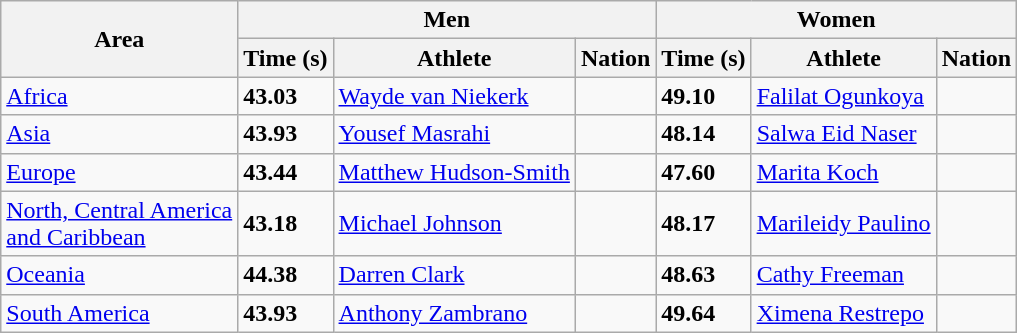<table class="wikitable">
<tr>
<th rowspan="2">Area</th>
<th colspan="3">Men</th>
<th colspan="4">Women</th>
</tr>
<tr>
<th>Time (s)</th>
<th>Athlete</th>
<th>Nation</th>
<th>Time (s)</th>
<th>Athlete</th>
<th>Nation</th>
</tr>
<tr>
<td><a href='#'>Africa</a> </td>
<td><strong>43.03</strong> </td>
<td><a href='#'>Wayde van Niekerk</a></td>
<td></td>
<td><strong>49.10</strong></td>
<td><a href='#'>Falilat Ogunkoya</a></td>
<td></td>
</tr>
<tr>
<td><a href='#'>Asia</a> </td>
<td><strong>43.93</strong></td>
<td><a href='#'>Yousef Masrahi</a></td>
<td></td>
<td><strong>48.14</strong></td>
<td><a href='#'>Salwa Eid Naser</a></td>
<td></td>
</tr>
<tr>
<td><a href='#'>Europe</a> </td>
<td><strong>43.44</strong></td>
<td><a href='#'>Matthew Hudson-Smith</a></td>
<td></td>
<td><strong>47.60</strong> </td>
<td><a href='#'>Marita Koch</a></td>
<td></td>
</tr>
<tr>
<td><a href='#'>North, Central America<br> and Caribbean</a> </td>
<td><strong>43.18</strong></td>
<td><a href='#'>Michael Johnson</a></td>
<td></td>
<td><strong>48.17</strong></td>
<td><a href='#'>Marileidy Paulino</a></td>
<td></td>
</tr>
<tr>
<td><a href='#'>Oceania</a> </td>
<td><strong>44.38</strong></td>
<td><a href='#'>Darren Clark</a></td>
<td></td>
<td><strong>48.63</strong></td>
<td><a href='#'>Cathy Freeman</a></td>
<td></td>
</tr>
<tr>
<td><a href='#'>South America</a> </td>
<td><strong>43.93</strong></td>
<td><a href='#'>Anthony Zambrano</a></td>
<td></td>
<td><strong>49.64</strong></td>
<td><a href='#'>Ximena Restrepo</a></td>
<td></td>
</tr>
</table>
